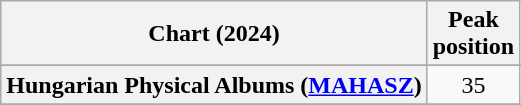<table class="wikitable sortable plainrowheaders" style="text-align:center">
<tr>
<th scope="col">Chart (2024)</th>
<th scope="col">Peak<br>position</th>
</tr>
<tr>
</tr>
<tr>
</tr>
<tr>
<th scope="row">Hungarian Physical Albums (<a href='#'>MAHASZ</a>)</th>
<td>35</td>
</tr>
<tr>
</tr>
<tr>
</tr>
</table>
